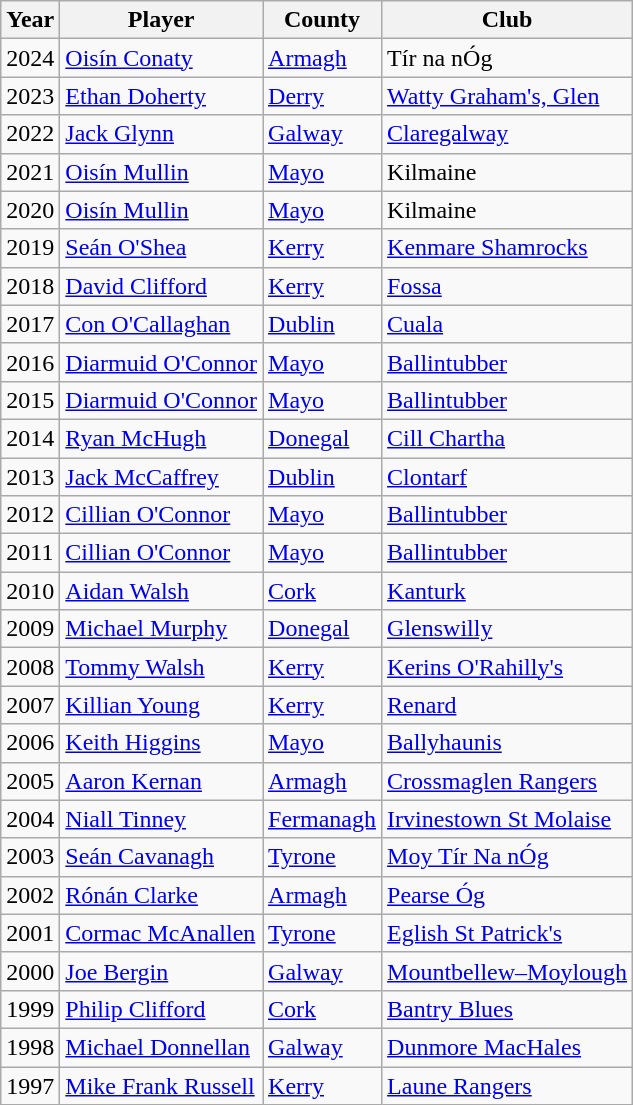<table class="wikitable">
<tr>
<th>Year</th>
<th>Player</th>
<th>County</th>
<th>Club</th>
</tr>
<tr>
<td>2024</td>
<td><a href='#'>Oisín Conaty</a></td>
<td><a href='#'>Armagh</a></td>
<td>Tír na nÓg</td>
</tr>
<tr>
<td>2023</td>
<td><a href='#'>Ethan Doherty</a></td>
<td><a href='#'>Derry</a></td>
<td><a href='#'>Watty Graham's, Glen</a></td>
</tr>
<tr>
<td>2022</td>
<td><a href='#'>Jack Glynn</a></td>
<td><a href='#'>Galway</a></td>
<td><a href='#'>Claregalway</a></td>
</tr>
<tr>
<td>2021</td>
<td><a href='#'>Oisín Mullin</a></td>
<td><a href='#'>Mayo</a></td>
<td>Kilmaine</td>
</tr>
<tr>
<td>2020</td>
<td><a href='#'>Oisín Mullin</a></td>
<td><a href='#'>Mayo</a></td>
<td>Kilmaine</td>
</tr>
<tr>
<td>2019</td>
<td><a href='#'>Seán O'Shea</a></td>
<td><a href='#'>Kerry</a></td>
<td><a href='#'>Kenmare Shamrocks</a></td>
</tr>
<tr>
<td>2018</td>
<td><a href='#'>David Clifford</a></td>
<td><a href='#'>Kerry</a></td>
<td><a href='#'>Fossa</a></td>
</tr>
<tr>
<td>2017</td>
<td><a href='#'>Con O'Callaghan</a></td>
<td><a href='#'>Dublin</a></td>
<td><a href='#'>Cuala</a></td>
</tr>
<tr>
<td>2016</td>
<td><a href='#'>Diarmuid O'Connor</a></td>
<td><a href='#'>Mayo</a></td>
<td><a href='#'>Ballintubber</a></td>
</tr>
<tr>
<td>2015</td>
<td><a href='#'>Diarmuid O'Connor</a></td>
<td><a href='#'>Mayo</a></td>
<td><a href='#'>Ballintubber</a></td>
</tr>
<tr>
<td>2014</td>
<td><a href='#'>Ryan McHugh</a></td>
<td><a href='#'>Donegal</a></td>
<td><a href='#'>Cill Chartha</a></td>
</tr>
<tr>
<td>2013</td>
<td><a href='#'>Jack McCaffrey</a></td>
<td><a href='#'>Dublin</a></td>
<td><a href='#'>Clontarf</a></td>
</tr>
<tr>
<td>2012</td>
<td><a href='#'>Cillian O'Connor</a></td>
<td><a href='#'>Mayo</a></td>
<td><a href='#'>Ballintubber</a></td>
</tr>
<tr>
<td>2011</td>
<td><a href='#'>Cillian O'Connor</a></td>
<td><a href='#'>Mayo</a></td>
<td><a href='#'>Ballintubber</a></td>
</tr>
<tr>
<td>2010</td>
<td><a href='#'>Aidan Walsh</a></td>
<td><a href='#'>Cork</a></td>
<td><a href='#'>Kanturk</a></td>
</tr>
<tr>
<td>2009</td>
<td><a href='#'>Michael Murphy</a></td>
<td><a href='#'>Donegal</a></td>
<td><a href='#'>Glenswilly</a></td>
</tr>
<tr>
<td>2008</td>
<td><a href='#'>Tommy Walsh</a></td>
<td><a href='#'>Kerry</a></td>
<td><a href='#'>Kerins O'Rahilly's</a></td>
</tr>
<tr>
<td>2007</td>
<td><a href='#'>Killian Young</a></td>
<td><a href='#'>Kerry</a></td>
<td><a href='#'>Renard</a></td>
</tr>
<tr>
<td>2006</td>
<td><a href='#'>Keith Higgins</a></td>
<td><a href='#'>Mayo</a></td>
<td><a href='#'>Ballyhaunis</a></td>
</tr>
<tr>
<td>2005</td>
<td><a href='#'>Aaron Kernan</a></td>
<td><a href='#'>Armagh</a></td>
<td><a href='#'>Crossmaglen Rangers</a></td>
</tr>
<tr>
<td>2004</td>
<td><a href='#'>Niall Tinney</a></td>
<td><a href='#'>Fermanagh</a></td>
<td><a href='#'>Irvinestown St Molaise</a></td>
</tr>
<tr>
<td>2003</td>
<td><a href='#'>Seán Cavanagh</a></td>
<td><a href='#'>Tyrone</a></td>
<td><a href='#'>Moy Tír Na nÓg</a></td>
</tr>
<tr>
<td>2002</td>
<td><a href='#'>Rónán Clarke</a></td>
<td><a href='#'>Armagh</a></td>
<td><a href='#'>Pearse Óg</a></td>
</tr>
<tr>
<td>2001</td>
<td><a href='#'>Cormac McAnallen</a></td>
<td><a href='#'>Tyrone</a></td>
<td><a href='#'>Eglish St Patrick's</a></td>
</tr>
<tr>
<td>2000</td>
<td><a href='#'>Joe Bergin</a></td>
<td><a href='#'>Galway</a></td>
<td><a href='#'>Mountbellew–Moylough</a></td>
</tr>
<tr>
<td>1999</td>
<td><a href='#'>Philip Clifford</a></td>
<td><a href='#'>Cork</a></td>
<td><a href='#'>Bantry Blues</a></td>
</tr>
<tr>
<td>1998</td>
<td><a href='#'>Michael Donnellan</a></td>
<td><a href='#'>Galway</a></td>
<td><a href='#'>Dunmore MacHales</a></td>
</tr>
<tr>
<td>1997</td>
<td><a href='#'>Mike Frank Russell</a></td>
<td><a href='#'>Kerry</a></td>
<td><a href='#'>Laune Rangers</a></td>
</tr>
</table>
